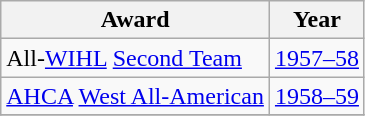<table class="wikitable">
<tr>
<th>Award</th>
<th>Year</th>
</tr>
<tr>
<td>All-<a href='#'>WIHL</a> <a href='#'>Second Team</a></td>
<td><a href='#'>1957–58</a></td>
</tr>
<tr>
<td><a href='#'>AHCA</a> <a href='#'>West All-American</a></td>
<td><a href='#'>1958–59</a></td>
</tr>
<tr>
</tr>
</table>
